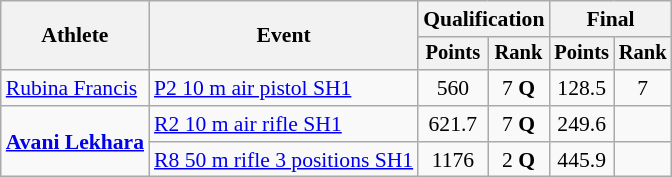<table class=wikitable style="font-size:90%; text-align:center">
<tr>
<th rowspan="2">Athlete</th>
<th rowspan="2">Event</th>
<th colspan="2">Qualification</th>
<th colspan="2">Final</th>
</tr>
<tr style="font-size:95%">
<th>Points</th>
<th>Rank</th>
<th>Points</th>
<th>Rank</th>
</tr>
<tr>
<td align=left><a href='#'>Rubina Francis</a></td>
<td align=left><a href='#'>P2 10 m air pistol SH1</a></td>
<td>560</td>
<td>7 <strong>Q</strong></td>
<td>128.5</td>
<td>7</td>
</tr>
<tr>
<td rowspan=2><strong><a href='#'>Avani Lekhara</a></strong></td>
<td align=left><a href='#'>R2 10 m air rifle SH1</a></td>
<td>621.7</td>
<td>7 <strong>Q</strong></td>
<td>249.6  </td>
<td></td>
</tr>
<tr>
<td align=left><a href='#'>R8 50 m rifle 3 positions SH1</a></td>
<td>1176</td>
<td>2 <strong>Q</strong></td>
<td>445.9</td>
<td></td>
</tr>
</table>
